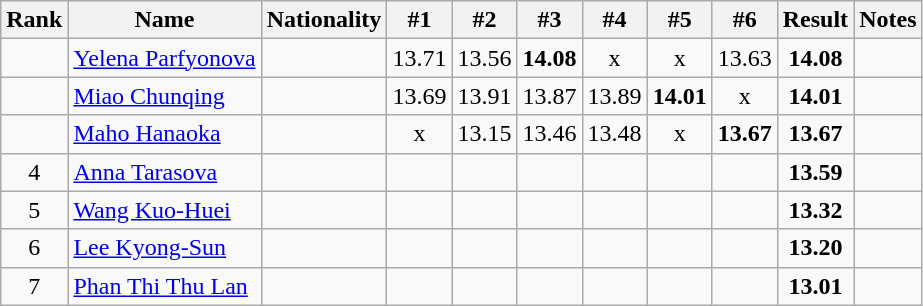<table class="wikitable sortable" style="text-align:center">
<tr>
<th>Rank</th>
<th>Name</th>
<th>Nationality</th>
<th>#1</th>
<th>#2</th>
<th>#3</th>
<th>#4</th>
<th>#5</th>
<th>#6</th>
<th>Result</th>
<th>Notes</th>
</tr>
<tr>
<td></td>
<td align=left><a href='#'>Yelena Parfyonova</a></td>
<td align=left></td>
<td>13.71</td>
<td>13.56</td>
<td><strong>14.08</strong></td>
<td>x</td>
<td>x</td>
<td>13.63</td>
<td><strong>14.08</strong></td>
<td></td>
</tr>
<tr>
<td></td>
<td align=left><a href='#'>Miao Chunqing</a></td>
<td align=left></td>
<td>13.69</td>
<td>13.91</td>
<td>13.87</td>
<td>13.89</td>
<td><strong>14.01</strong></td>
<td>x</td>
<td><strong>14.01</strong></td>
<td></td>
</tr>
<tr>
<td></td>
<td align=left><a href='#'>Maho Hanaoka</a></td>
<td align=left></td>
<td>x</td>
<td>13.15</td>
<td>13.46</td>
<td>13.48</td>
<td>x</td>
<td><strong>13.67</strong></td>
<td><strong>13.67</strong></td>
<td></td>
</tr>
<tr>
<td>4</td>
<td align=left><a href='#'>Anna Tarasova</a></td>
<td align=left></td>
<td></td>
<td></td>
<td></td>
<td></td>
<td></td>
<td></td>
<td><strong>13.59</strong></td>
<td></td>
</tr>
<tr>
<td>5</td>
<td align=left><a href='#'>Wang Kuo-Huei</a></td>
<td align=left></td>
<td></td>
<td></td>
<td></td>
<td></td>
<td></td>
<td></td>
<td><strong>13.32</strong></td>
<td></td>
</tr>
<tr>
<td>6</td>
<td align=left><a href='#'>Lee Kyong-Sun</a></td>
<td align=left></td>
<td></td>
<td></td>
<td></td>
<td></td>
<td></td>
<td></td>
<td><strong>13.20</strong></td>
<td></td>
</tr>
<tr>
<td>7</td>
<td align=left><a href='#'>Phan Thi Thu Lan</a></td>
<td align=left></td>
<td></td>
<td></td>
<td></td>
<td></td>
<td></td>
<td></td>
<td><strong>13.01</strong></td>
<td></td>
</tr>
</table>
